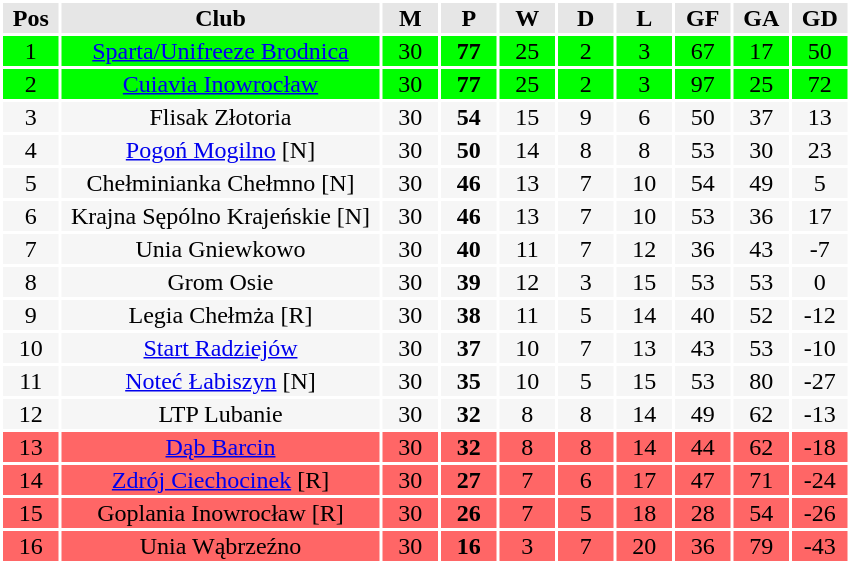<table class="toccolours" style="margin: 0;background:#ffffff;">
<tr bgcolor=#e6e6e6>
<th width=35px>Pos</th>
<th width=210px>Club</th>
<th width=35px>M</th>
<th width=35px>P</th>
<th width=35px>W</th>
<th width=35px>D</th>
<th width=35px>L</th>
<th width=35px>GF</th>
<th width=35px>GA</th>
<th width=35px>GD</th>
</tr>
<tr align=center bgcolor=00FF00>
<td>1</td>
<td><a href='#'>Sparta/Unifreeze Brodnica</a></td>
<td>30</td>
<td><strong>77</strong></td>
<td>25</td>
<td>2</td>
<td>3</td>
<td>67</td>
<td>17</td>
<td>50</td>
</tr>
<tr align=center bgcolor=00FF00>
<td>2</td>
<td><a href='#'>Cuiavia Inowrocław</a></td>
<td>30</td>
<td><strong>77</strong></td>
<td>25</td>
<td>2</td>
<td>3</td>
<td>97</td>
<td>25</td>
<td>72</td>
</tr>
<tr align=center bgcolor=#f6f6f6>
<td>3</td>
<td>Flisak Złotoria</td>
<td>30</td>
<td><strong>54</strong></td>
<td>15</td>
<td>9</td>
<td>6</td>
<td>50</td>
<td>37</td>
<td>13</td>
</tr>
<tr align=center bgcolor=#f6f6f6>
<td>4</td>
<td><a href='#'>Pogoń Mogilno</a> <span>[N]</span><noinclude></td>
<td>30</td>
<td><strong>50</strong></td>
<td>14</td>
<td>8</td>
<td>8</td>
<td>53</td>
<td>30</td>
<td>23</td>
</tr>
<tr align=center bgcolor=#f6f6f6>
<td>5</td>
<td>Chełminianka Chełmno <span>[N]</span><noinclude></td>
<td>30</td>
<td><strong>46</strong></td>
<td>13</td>
<td>7</td>
<td>10</td>
<td>54</td>
<td>49</td>
<td>5</td>
</tr>
<tr align=center bgcolor=#f6f6f6>
<td>6</td>
<td>Krajna Sępólno Krajeńskie <span>[N]</span><noinclude></td>
<td>30</td>
<td><strong>46</strong></td>
<td>13</td>
<td>7</td>
<td>10</td>
<td>53</td>
<td>36</td>
<td>17</td>
</tr>
<tr align=center bgcolor=#f6f6f6>
<td>7</td>
<td>Unia Gniewkowo</td>
<td>30</td>
<td><strong>40</strong></td>
<td>11</td>
<td>7</td>
<td>12</td>
<td>36</td>
<td>43</td>
<td>-7</td>
</tr>
<tr align=center bgcolor=#f6f6f6>
<td>8</td>
<td>Grom Osie</td>
<td>30</td>
<td><strong>39</strong></td>
<td>12</td>
<td>3</td>
<td>15</td>
<td>53</td>
<td>53</td>
<td>0</td>
</tr>
<tr align=center bgcolor=#f6f6f6>
<td>9</td>
<td>Legia Chełmża <span>[R]</span><noinclude></td>
<td>30</td>
<td><strong>38</strong></td>
<td>11</td>
<td>5</td>
<td>14</td>
<td>40</td>
<td>52</td>
<td>-12</td>
</tr>
<tr align=center bgcolor=#f6f6f6>
<td>10</td>
<td><a href='#'>Start Radziejów</a></td>
<td>30</td>
<td><strong>37</strong></td>
<td>10</td>
<td>7</td>
<td>13</td>
<td>43</td>
<td>53</td>
<td>-10</td>
</tr>
<tr align=center bgcolor=#f6f6f6>
<td>11</td>
<td><a href='#'>Noteć Łabiszyn</a> <span>[N]</span><noinclude></td>
<td>30</td>
<td><strong>35</strong></td>
<td>10</td>
<td>5</td>
<td>15</td>
<td>53</td>
<td>80</td>
<td>-27</td>
</tr>
<tr align=center bgcolor=#f6f6f6>
<td>12</td>
<td>LTP Lubanie</td>
<td>30</td>
<td><strong>32</strong></td>
<td>8</td>
<td>8</td>
<td>14</td>
<td>49</td>
<td>62</td>
<td>-13</td>
</tr>
<tr align=center bgcolor=#ff6666>
<td>13</td>
<td><a href='#'>Dąb Barcin</a></td>
<td>30</td>
<td><strong>32</strong></td>
<td>8</td>
<td>8</td>
<td>14</td>
<td>44</td>
<td>62</td>
<td>-18</td>
</tr>
<tr align=center bgcolor=#ff6666>
<td>14</td>
<td><a href='#'>Zdrój Ciechocinek</a> <span>[R]</span><noinclude></td>
<td>30</td>
<td><strong>27</strong></td>
<td>7</td>
<td>6</td>
<td>17</td>
<td>47</td>
<td>71</td>
<td>-24</td>
</tr>
<tr align=center bgcolor=#ff6666>
<td>15</td>
<td>Goplania Inowrocław <span>[R]</span><noinclude></td>
<td>30</td>
<td><strong>26</strong></td>
<td>7</td>
<td>5</td>
<td>18</td>
<td>28</td>
<td>54</td>
<td>-26</td>
</tr>
<tr align=center bgcolor=#ff6666>
<td>16</td>
<td>Unia Wąbrzeźno</td>
<td>30</td>
<td><strong>16</strong></td>
<td>3</td>
<td>7</td>
<td>20</td>
<td>36</td>
<td>79</td>
<td>-43</td>
</tr>
</table>
